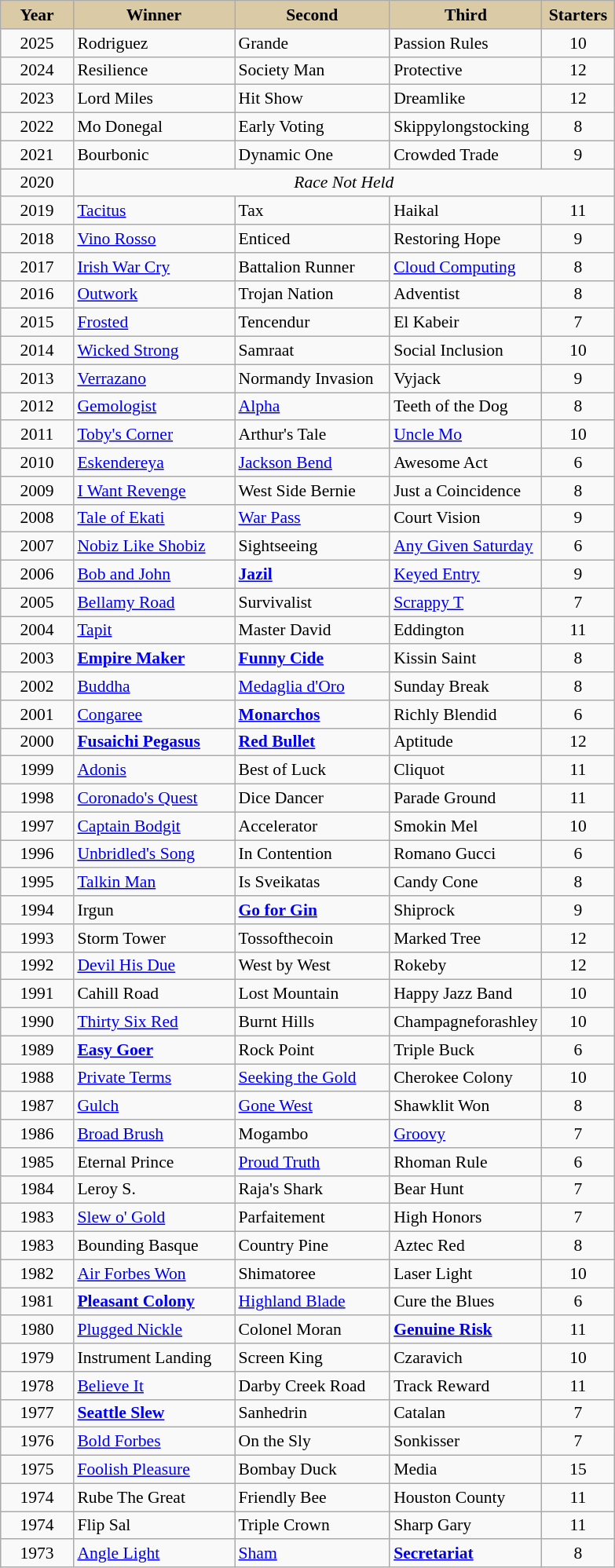<table class = "wikitable sortable" | border="1" cellpadding="0" style="border-collapse: collapse; font-size:90%">
<tr bgcolor="#DACAA5" align="center">
<td width="55px"><strong>Year</strong> <br></td>
<td width="130px"><strong>Winner</strong> <br></td>
<td width="125px"><strong>Second</strong> <br></td>
<td width="120px"><strong>Third</strong> <br></td>
<td width="55px"><strong>Starters</strong></td>
</tr>
<tr>
<td align="center">2025</td>
<td>Rodriguez</td>
<td>Grande</td>
<td>Passion Rules</td>
<td align="center">10</td>
</tr>
<tr>
<td align="center">2024</td>
<td>Resilience</td>
<td>Society Man</td>
<td>Protective</td>
<td align="center">12</td>
</tr>
<tr>
<td align="center">2023</td>
<td>Lord Miles</td>
<td>Hit Show</td>
<td>Dreamlike</td>
<td align="center">12</td>
</tr>
<tr>
<td align=center>2022</td>
<td>Mo Donegal</td>
<td>Early Voting</td>
<td>Skippylongstocking</td>
<td align=center>8</td>
</tr>
<tr>
<td align=center>2021</td>
<td>Bourbonic</td>
<td>Dynamic One</td>
<td>Crowded Trade</td>
<td align=center>9</td>
</tr>
<tr>
<td align=center>2020</td>
<td align=center colspan="4"><em>Race Not Held</em></td>
</tr>
<tr>
<td align=center>2019</td>
<td><a href='#'>Tacitus</a></td>
<td>Tax</td>
<td>Haikal</td>
<td align=center>11</td>
</tr>
<tr>
<td align=center>2018</td>
<td><a href='#'>Vino Rosso</a></td>
<td>Enticed</td>
<td>Restoring Hope</td>
<td align=center>9</td>
</tr>
<tr>
<td align=center>2017</td>
<td><a href='#'>Irish War Cry</a></td>
<td>Battalion Runner</td>
<td><a href='#'>Cloud Computing</a></td>
<td align=center>8</td>
</tr>
<tr>
<td align=center>2016</td>
<td><a href='#'>Outwork</a></td>
<td>Trojan Nation</td>
<td>Adventist</td>
<td align=center>8</td>
</tr>
<tr>
<td align=center>2015</td>
<td><a href='#'>Frosted</a></td>
<td>Tencendur</td>
<td>El Kabeir</td>
<td align=center>7</td>
</tr>
<tr>
<td align=center>2014</td>
<td><a href='#'>Wicked Strong</a></td>
<td>Samraat</td>
<td>Social Inclusion</td>
<td align=center>10</td>
</tr>
<tr>
<td align=center>2013</td>
<td><a href='#'>Verrazano</a></td>
<td>Normandy Invasion</td>
<td>Vyjack</td>
<td align=center>9</td>
</tr>
<tr>
<td align=center>2012</td>
<td><a href='#'>Gemologist</a></td>
<td><a href='#'>Alpha</a></td>
<td>Teeth of the Dog</td>
<td align=center>8</td>
</tr>
<tr>
<td align=center>2011</td>
<td><a href='#'>Toby's Corner</a></td>
<td>Arthur's Tale</td>
<td><a href='#'>Uncle Mo</a></td>
<td align=center>10</td>
</tr>
<tr>
<td align=center>2010</td>
<td><a href='#'>Eskendereya</a></td>
<td><a href='#'>Jackson Bend</a></td>
<td>Awesome Act</td>
<td align=center>6</td>
</tr>
<tr>
<td align=center>2009</td>
<td><a href='#'>I Want Revenge</a></td>
<td>West Side Bernie</td>
<td>Just a Coincidence</td>
<td align=center>8</td>
</tr>
<tr>
<td align=center>2008</td>
<td><a href='#'>Tale of Ekati</a></td>
<td><a href='#'>War Pass</a></td>
<td>Court Vision</td>
<td align=center>9</td>
</tr>
<tr>
<td align=center>2007</td>
<td><a href='#'>Nobiz Like Shobiz</a></td>
<td>Sightseeing</td>
<td><a href='#'>Any Given Saturday</a></td>
<td align=center>6</td>
</tr>
<tr>
<td align=center>2006</td>
<td><a href='#'>Bob and John</a></td>
<td><strong><a href='#'>Jazil</a></strong></td>
<td><a href='#'>Keyed Entry</a></td>
<td align=center>9</td>
</tr>
<tr>
<td align=center>2005</td>
<td><a href='#'>Bellamy Road</a></td>
<td>Survivalist</td>
<td><a href='#'>Scrappy T</a></td>
<td align=center>7</td>
</tr>
<tr>
<td align=center>2004</td>
<td><a href='#'>Tapit</a></td>
<td>Master David</td>
<td>Eddington</td>
<td align=center>11</td>
</tr>
<tr>
<td align=center>2003</td>
<td><strong><a href='#'>Empire Maker</a></strong></td>
<td><strong><a href='#'>Funny Cide</a></strong></td>
<td>Kissin Saint</td>
<td align=center>8</td>
</tr>
<tr>
<td align=center>2002</td>
<td><a href='#'>Buddha</a></td>
<td><a href='#'>Medaglia d'Oro</a></td>
<td>Sunday Break</td>
<td align=center>8</td>
</tr>
<tr>
<td align=center>2001</td>
<td><a href='#'>Congaree</a></td>
<td><strong><a href='#'>Monarchos</a></strong></td>
<td>Richly Blendid</td>
<td align=center>6</td>
</tr>
<tr>
<td align=center>2000</td>
<td><strong><a href='#'>Fusaichi Pegasus</a></strong></td>
<td><strong><a href='#'>Red Bullet</a></strong></td>
<td>Aptitude</td>
<td align=center>12</td>
</tr>
<tr>
<td align=center>1999</td>
<td><a href='#'>Adonis</a></td>
<td>Best of Luck</td>
<td>Cliquot</td>
<td align=center>11</td>
</tr>
<tr>
<td align=center>1998</td>
<td><a href='#'>Coronado's Quest</a></td>
<td>Dice Dancer</td>
<td>Parade Ground</td>
<td align=center>11</td>
</tr>
<tr>
<td align=center>1997</td>
<td><a href='#'>Captain Bodgit</a></td>
<td>Accelerator</td>
<td>Smokin Mel</td>
<td align=center>10</td>
</tr>
<tr>
<td align=center>1996</td>
<td><a href='#'>Unbridled's Song</a></td>
<td>In Contention</td>
<td>Romano Gucci</td>
<td align=center>6</td>
</tr>
<tr>
<td align=center>1995</td>
<td><a href='#'>Talkin Man</a></td>
<td>Is Sveikatas</td>
<td>Candy Cone</td>
<td align=center>8</td>
</tr>
<tr>
<td align=center>1994</td>
<td>Irgun</td>
<td><strong><a href='#'>Go for Gin</a></strong></td>
<td>Shiprock</td>
<td align=center>9</td>
</tr>
<tr>
<td align=center>1993</td>
<td>Storm Tower</td>
<td>Tossofthecoin</td>
<td>Marked Tree</td>
<td align=center>12</td>
</tr>
<tr>
<td align=center>1992</td>
<td><a href='#'>Devil His Due</a></td>
<td>West by West</td>
<td>Rokeby</td>
<td align=center>12</td>
</tr>
<tr>
<td align=center>1991</td>
<td>Cahill Road</td>
<td>Lost Mountain</td>
<td>Happy Jazz Band</td>
<td align=center>10</td>
</tr>
<tr>
<td align=center>1990</td>
<td><a href='#'>Thirty Six Red</a></td>
<td>Burnt Hills</td>
<td>Champagneforashley</td>
<td align=center>10</td>
</tr>
<tr>
<td align=center>1989</td>
<td><strong><a href='#'>Easy Goer</a></strong></td>
<td>Rock Point</td>
<td>Triple Buck</td>
<td align=center>6</td>
</tr>
<tr>
<td align=center>1988</td>
<td><a href='#'>Private Terms</a></td>
<td><a href='#'>Seeking the Gold</a></td>
<td>Cherokee Colony</td>
<td align=center>10</td>
</tr>
<tr>
<td align=center>1987</td>
<td><a href='#'>Gulch</a></td>
<td><a href='#'>Gone West</a></td>
<td>Shawklit Won</td>
<td align=center>8</td>
</tr>
<tr>
<td align=center>1986</td>
<td><a href='#'>Broad Brush</a></td>
<td>Mogambo</td>
<td><a href='#'>Groovy</a></td>
<td align=center>7</td>
</tr>
<tr>
<td align=center>1985</td>
<td>Eternal Prince</td>
<td><a href='#'>Proud Truth</a></td>
<td>Rhoman Rule</td>
<td align=center>6</td>
</tr>
<tr>
<td align=center>1984</td>
<td>Leroy S.</td>
<td>Raja's Shark</td>
<td>Bear Hunt</td>
<td align=center>7</td>
</tr>
<tr>
<td align=center>1983</td>
<td><a href='#'>Slew o' Gold</a></td>
<td>Parfaitement</td>
<td>High Honors</td>
<td align=center>7</td>
</tr>
<tr>
<td align=center>1983</td>
<td>Bounding Basque</td>
<td>Country Pine</td>
<td>Aztec Red</td>
<td align=center>8</td>
</tr>
<tr>
<td align=center>1982</td>
<td><a href='#'>Air Forbes Won</a></td>
<td>Shimatoree</td>
<td>Laser Light</td>
<td align=center>10</td>
</tr>
<tr>
<td align=center>1981</td>
<td><strong><a href='#'>Pleasant Colony</a></strong></td>
<td><a href='#'>Highland Blade</a></td>
<td>Cure the Blues</td>
<td align=center>6</td>
</tr>
<tr>
<td align=center>1980</td>
<td><a href='#'>Plugged Nickle</a></td>
<td>Colonel Moran</td>
<td><strong><a href='#'>Genuine Risk</a></strong></td>
<td align=center>11</td>
</tr>
<tr>
<td align=center>1979</td>
<td>Instrument Landing</td>
<td>Screen King</td>
<td>Czaravich</td>
<td align=center>10</td>
</tr>
<tr>
<td align=center>1978</td>
<td><a href='#'>Believe It</a></td>
<td>Darby Creek Road</td>
<td>Track Reward</td>
<td align=center>11</td>
</tr>
<tr>
<td align=center>1977</td>
<td><strong><a href='#'>Seattle Slew</a></strong></td>
<td>Sanhedrin</td>
<td>Catalan</td>
<td align=center>7</td>
</tr>
<tr>
<td align=center>1976</td>
<td><a href='#'>Bold Forbes</a></td>
<td>On the Sly</td>
<td>Sonkisser</td>
<td align=center>7</td>
</tr>
<tr>
<td align=center>1975</td>
<td><a href='#'>Foolish Pleasure</a></td>
<td>Bombay Duck</td>
<td>Media</td>
<td align=center>15</td>
</tr>
<tr>
<td align=center>1974</td>
<td>Rube The Great</td>
<td>Friendly Bee</td>
<td>Houston County</td>
<td align=center>11</td>
</tr>
<tr>
<td align=center>1974</td>
<td>Flip Sal</td>
<td>Triple Crown</td>
<td>Sharp Gary</td>
<td align=center>11</td>
</tr>
<tr>
<td align=center>1973</td>
<td><a href='#'>Angle Light</a></td>
<td><a href='#'>Sham</a></td>
<td><strong><a href='#'>Secretariat</a></strong></td>
<td align=center>8</td>
</tr>
</table>
